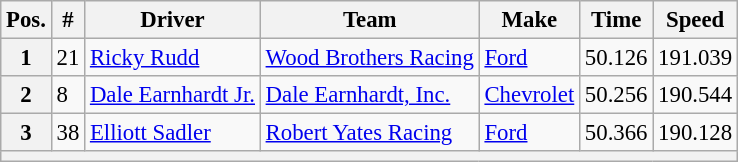<table class="wikitable" style="font-size:95%">
<tr>
<th>Pos.</th>
<th>#</th>
<th>Driver</th>
<th>Team</th>
<th>Make</th>
<th>Time</th>
<th>Speed</th>
</tr>
<tr>
<th>1</th>
<td>21</td>
<td><a href='#'>Ricky Rudd</a></td>
<td><a href='#'>Wood Brothers Racing</a></td>
<td><a href='#'>Ford</a></td>
<td>50.126</td>
<td>191.039</td>
</tr>
<tr>
<th>2</th>
<td>8</td>
<td><a href='#'>Dale Earnhardt Jr.</a></td>
<td><a href='#'>Dale Earnhardt, Inc.</a></td>
<td><a href='#'>Chevrolet</a></td>
<td>50.256</td>
<td>190.544</td>
</tr>
<tr>
<th>3</th>
<td>38</td>
<td><a href='#'>Elliott Sadler</a></td>
<td><a href='#'>Robert Yates Racing</a></td>
<td><a href='#'>Ford</a></td>
<td>50.366</td>
<td>190.128</td>
</tr>
<tr>
<th colspan="7"></th>
</tr>
</table>
